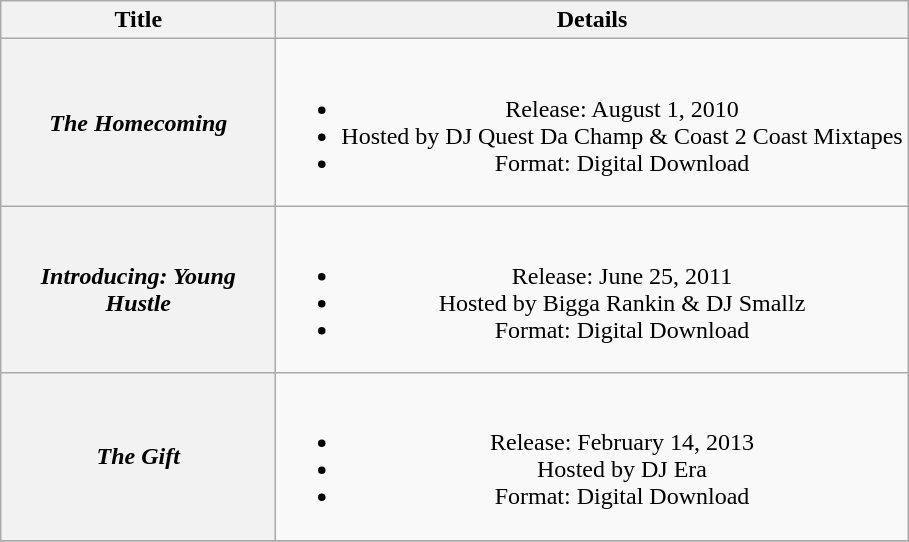<table class="wikitable plainrowheaders" style="text-align:center;">
<tr>
<th scope="col" style="width:11em;">Title</th>
<th scope="col">Details</th>
</tr>
<tr>
<th scope="row"><em>The Homecoming</em></th>
<td><br><ul><li>Release: August 1, 2010</li><li>Hosted by DJ Quest Da Champ & Coast 2 Coast Mixtapes</li><li>Format: Digital Download</li></ul></td>
</tr>
<tr>
<th scope="row"><em>Introducing: Young Hustle</em></th>
<td><br><ul><li>Release: June 25, 2011</li><li>Hosted by Bigga Rankin & DJ Smallz</li><li>Format: Digital Download</li></ul></td>
</tr>
<tr>
<th scope="row"><em>The Gift</em></th>
<td><br><ul><li>Release: February 14, 2013</li><li>Hosted by DJ Era</li><li>Format: Digital Download</li></ul></td>
</tr>
<tr>
</tr>
</table>
